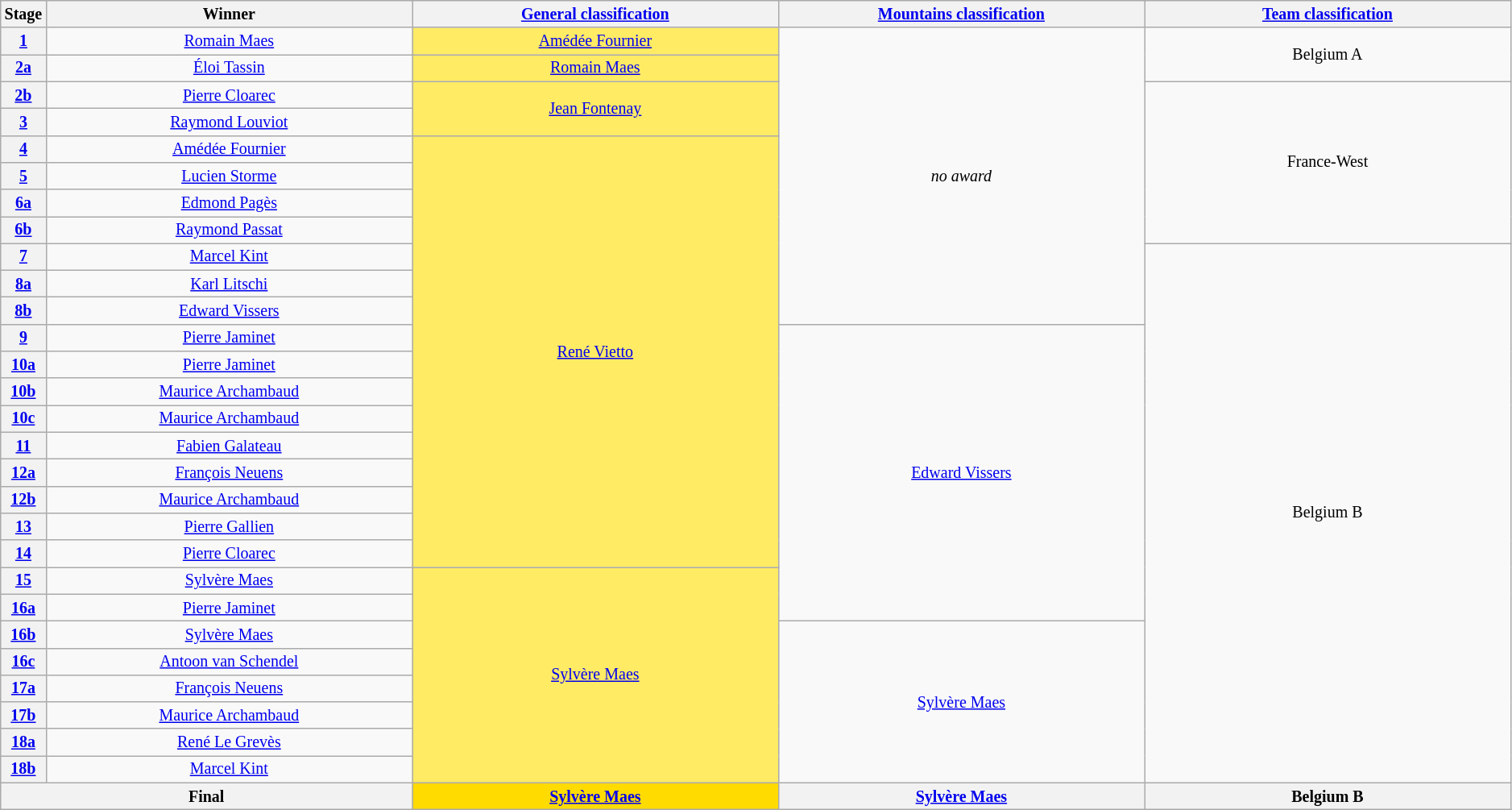<table class="wikitable" style="text-align:center; font-size:smaller; clear:both;">
<tr>
<th scope="col" style="width:1%;">Stage</th>
<th scope="col" style="width:24%;">Winner</th>
<th scope="col" style="width:24%;"><a href='#'>General classification</a><br></th>
<th scope="col" style="width:24%;"><a href='#'>Mountains classification</a></th>
<th scope="col" style="width:24%;"><a href='#'>Team classification</a></th>
</tr>
<tr>
<th scope="row"><a href='#'>1</a></th>
<td><a href='#'>Romain Maes</a></td>
<td style="background:#FFEB64;"><a href='#'>Amédée Fournier</a></td>
<td rowspan="11"><em>no award</em></td>
<td rowspan="2">Belgium A</td>
</tr>
<tr>
<th scope="row"><a href='#'>2a</a></th>
<td><a href='#'>Éloi Tassin</a></td>
<td style="background:#FFEB64;"><a href='#'>Romain Maes</a></td>
</tr>
<tr>
<th scope="row"><a href='#'>2b</a></th>
<td><a href='#'>Pierre Cloarec</a></td>
<td style="background:#FFEB64;" rowspan="2"><a href='#'>Jean Fontenay</a></td>
<td rowspan="6">France-West</td>
</tr>
<tr>
<th scope="row"><a href='#'>3</a></th>
<td><a href='#'>Raymond Louviot</a></td>
</tr>
<tr>
<th scope="row"><a href='#'>4</a></th>
<td><a href='#'>Amédée Fournier</a></td>
<td style="background:#FFEB64;" rowspan="16"><a href='#'>René Vietto</a></td>
</tr>
<tr>
<th scope="row"><a href='#'>5</a></th>
<td><a href='#'>Lucien Storme</a></td>
</tr>
<tr>
<th scope="row"><a href='#'>6a</a></th>
<td><a href='#'>Edmond Pagès</a></td>
</tr>
<tr>
<th scope="row"><a href='#'>6b</a></th>
<td><a href='#'>Raymond Passat</a></td>
</tr>
<tr>
<th scope="row"><a href='#'>7</a></th>
<td><a href='#'>Marcel Kint</a></td>
<td rowspan="20">Belgium B</td>
</tr>
<tr>
<th scope="row"><a href='#'>8a</a></th>
<td><a href='#'>Karl Litschi</a></td>
</tr>
<tr>
<th scope="row"><a href='#'>8b</a></th>
<td><a href='#'>Edward Vissers</a></td>
</tr>
<tr>
<th scope="row"><a href='#'>9</a></th>
<td><a href='#'>Pierre Jaminet</a></td>
<td rowspan="11"><a href='#'>Edward Vissers</a></td>
</tr>
<tr>
<th scope="row"><a href='#'>10a</a></th>
<td><a href='#'>Pierre Jaminet</a></td>
</tr>
<tr>
<th scope="row"><a href='#'>10b</a></th>
<td><a href='#'>Maurice Archambaud</a></td>
</tr>
<tr>
<th scope="row"><a href='#'>10c</a></th>
<td><a href='#'>Maurice Archambaud</a></td>
</tr>
<tr>
<th scope="row"><a href='#'>11</a></th>
<td><a href='#'>Fabien Galateau</a></td>
</tr>
<tr>
<th scope="row"><a href='#'>12a</a></th>
<td><a href='#'>François Neuens</a></td>
</tr>
<tr>
<th scope="row"><a href='#'>12b</a></th>
<td><a href='#'>Maurice Archambaud</a></td>
</tr>
<tr>
<th scope="row"><a href='#'>13</a></th>
<td><a href='#'>Pierre Gallien</a></td>
</tr>
<tr>
<th scope="row"><a href='#'>14</a></th>
<td><a href='#'>Pierre Cloarec</a></td>
</tr>
<tr>
<th scope="row"><a href='#'>15</a></th>
<td><a href='#'>Sylvère Maes</a></td>
<td style="background:#FFEB64;" rowspan="8"><a href='#'>Sylvère Maes</a></td>
</tr>
<tr>
<th scope="row"><a href='#'>16a</a></th>
<td><a href='#'>Pierre Jaminet</a></td>
</tr>
<tr>
<th scope="row"><a href='#'>16b</a></th>
<td><a href='#'>Sylvère Maes</a></td>
<td rowspan="6"><a href='#'>Sylvère Maes</a></td>
</tr>
<tr>
<th scope="row"><a href='#'>16c</a></th>
<td><a href='#'>Antoon van Schendel</a></td>
</tr>
<tr>
<th scope="row"><a href='#'>17a</a></th>
<td><a href='#'>François Neuens</a></td>
</tr>
<tr>
<th scope="row"><a href='#'>17b</a></th>
<td><a href='#'>Maurice Archambaud</a></td>
</tr>
<tr>
<th scope="row"><a href='#'>18a</a></th>
<td><a href='#'>René Le Grevès</a></td>
</tr>
<tr>
<th scope="row"><a href='#'>18b</a></th>
<td><a href='#'>Marcel Kint</a></td>
</tr>
<tr>
<th colspan="2">Final</th>
<th style="background:#FFDB00;"><a href='#'>Sylvère Maes</a></th>
<th><a href='#'>Sylvère Maes</a></th>
<th>Belgium B</th>
</tr>
</table>
